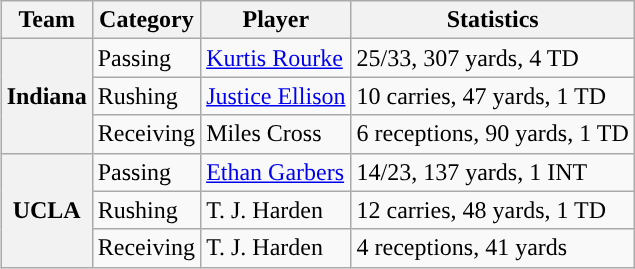<table class="wikitable" style="float:right">
<tr>
<th>Team</th>
<th>Category</th>
<th>Player</th>
<th>Statistics</th>
</tr>
<tr>
<th rowspan=3>Indiana</th>
<td>Passing</td>
<td><a href='#'>Kurtis Rourke</a></td>
<td>25/33, 307 yards, 4 TD</td>
</tr>
<tr>
<td>Rushing</td>
<td><a href='#'>Justice Ellison</a></td>
<td>10 carries, 47 yards, 1 TD</td>
</tr>
<tr>
<td>Receiving</td>
<td>Miles Cross</td>
<td>6 receptions, 90 yards, 1 TD</td>
</tr>
<tr>
<th rowspan=3>UCLA</th>
<td>Passing</td>
<td><a href='#'>Ethan Garbers</a></td>
<td>14/23, 137 yards, 1 INT</td>
</tr>
<tr>
<td>Rushing</td>
<td>T. J. Harden</td>
<td>12 carries, 48 yards, 1 TD</td>
</tr>
<tr>
<td>Receiving</td>
<td>T. J. Harden</td>
<td>4 receptions, 41 yards</td>
</tr>
</table>
